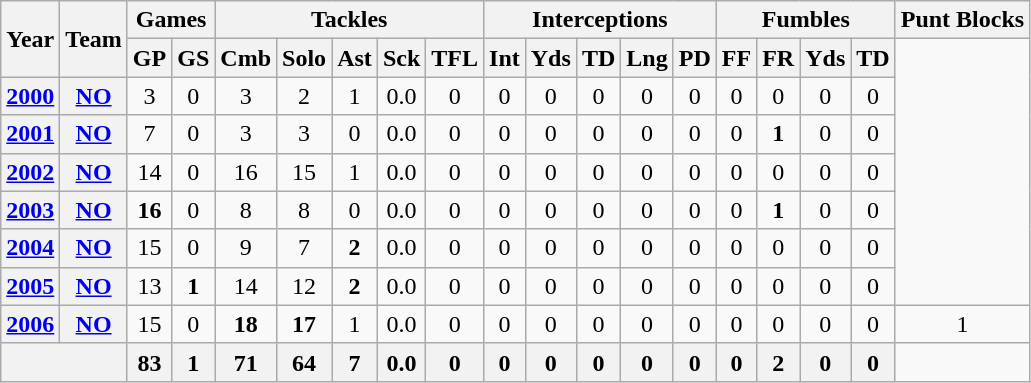<table class="wikitable" style="text-align:center">
<tr>
<th rowspan="2">Year</th>
<th rowspan="2">Team</th>
<th colspan="2">Games</th>
<th colspan="5">Tackles</th>
<th colspan="5">Interceptions</th>
<th colspan="4">Fumbles</th>
<th colspan=“6”>Punt Blocks</th>
</tr>
<tr>
<th>GP</th>
<th>GS</th>
<th>Cmb</th>
<th>Solo</th>
<th>Ast</th>
<th>Sck</th>
<th>TFL</th>
<th>Int</th>
<th>Yds</th>
<th>TD</th>
<th>Lng</th>
<th>PD</th>
<th>FF</th>
<th>FR</th>
<th>Yds</th>
<th>TD</th>
</tr>
<tr>
<th><a href='#'>2000</a></th>
<th><a href='#'>NO</a></th>
<td>3</td>
<td>0</td>
<td>3</td>
<td>2</td>
<td>1</td>
<td>0.0</td>
<td>0</td>
<td>0</td>
<td>0</td>
<td>0</td>
<td>0</td>
<td>0</td>
<td>0</td>
<td>0</td>
<td>0</td>
<td>0</td>
</tr>
<tr>
<th><a href='#'>2001</a></th>
<th><a href='#'>NO</a></th>
<td>7</td>
<td>0</td>
<td>3</td>
<td>3</td>
<td>0</td>
<td>0.0</td>
<td>0</td>
<td>0</td>
<td>0</td>
<td>0</td>
<td>0</td>
<td>0</td>
<td>0</td>
<td><strong>1</strong></td>
<td>0</td>
<td>0</td>
</tr>
<tr>
<th><a href='#'>2002</a></th>
<th><a href='#'>NO</a></th>
<td>14</td>
<td>0</td>
<td>16</td>
<td>15</td>
<td>1</td>
<td>0.0</td>
<td>0</td>
<td>0</td>
<td>0</td>
<td>0</td>
<td>0</td>
<td>0</td>
<td>0</td>
<td>0</td>
<td>0</td>
<td>0</td>
</tr>
<tr>
<th><a href='#'>2003</a></th>
<th><a href='#'>NO</a></th>
<td><strong>16</strong></td>
<td>0</td>
<td>8</td>
<td>8</td>
<td>0</td>
<td>0.0</td>
<td>0</td>
<td>0</td>
<td>0</td>
<td>0</td>
<td>0</td>
<td>0</td>
<td>0</td>
<td><strong>1</strong></td>
<td>0</td>
<td>0</td>
</tr>
<tr>
<th><a href='#'>2004</a></th>
<th><a href='#'>NO</a></th>
<td>15</td>
<td>0</td>
<td>9</td>
<td>7</td>
<td><strong>2</strong></td>
<td>0.0</td>
<td>0</td>
<td>0</td>
<td>0</td>
<td>0</td>
<td>0</td>
<td>0</td>
<td>0</td>
<td>0</td>
<td>0</td>
<td>0</td>
</tr>
<tr>
<th><a href='#'>2005</a></th>
<th><a href='#'>NO</a></th>
<td>13</td>
<td><strong>1</strong></td>
<td>14</td>
<td>12</td>
<td><strong>2</strong></td>
<td>0.0</td>
<td>0</td>
<td>0</td>
<td>0</td>
<td>0</td>
<td>0</td>
<td>0</td>
<td>0</td>
<td>0</td>
<td>0</td>
<td>0</td>
</tr>
<tr>
<th><a href='#'>2006</a></th>
<th><a href='#'>NO</a></th>
<td>15</td>
<td>0</td>
<td><strong>18</strong></td>
<td><strong>17</strong></td>
<td>1</td>
<td>0.0</td>
<td>0</td>
<td>0</td>
<td>0</td>
<td>0</td>
<td>0</td>
<td>0</td>
<td>0</td>
<td>0</td>
<td>0</td>
<td>0</td>
<td>1</td>
</tr>
<tr>
<th colspan="2"></th>
<th>83</th>
<th>1</th>
<th>71</th>
<th>64</th>
<th>7</th>
<th>0.0</th>
<th>0</th>
<th>0</th>
<th>0</th>
<th>0</th>
<th>0</th>
<th>0</th>
<th>0</th>
<th>2</th>
<th>0</th>
<th>0</th>
</tr>
</table>
